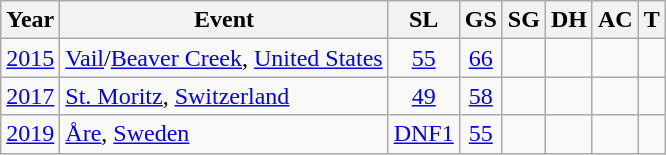<table class="wikitable sortable" style="text-align: center;">
<tr>
<th>Year</th>
<th>Event</th>
<th>SL</th>
<th>GS</th>
<th>SG</th>
<th>DH</th>
<th>AC</th>
<th>T</th>
</tr>
<tr>
<td><a href='#'>2015</a></td>
<td align="left"> <a href='#'>Vail</a>/<a href='#'>Beaver Creek</a>, <a href='#'>United States</a></td>
<td><a href='#'>55</a></td>
<td><a href='#'>66</a></td>
<td></td>
<td></td>
<td></td>
<td></td>
</tr>
<tr>
<td><a href='#'>2017</a></td>
<td align="left"> <a href='#'>St. Moritz</a>, <a href='#'>Switzerland</a></td>
<td><a href='#'>49</a></td>
<td><a href='#'>58</a></td>
<td></td>
<td></td>
<td></td>
<td></td>
</tr>
<tr>
<td><a href='#'>2019</a></td>
<td align="left"> <a href='#'>Åre</a>, <a href='#'>Sweden</a></td>
<td><a href='#'>DNF1</a></td>
<td><a href='#'>55</a></td>
<td></td>
<td></td>
<td></td>
<td></td>
</tr>
</table>
